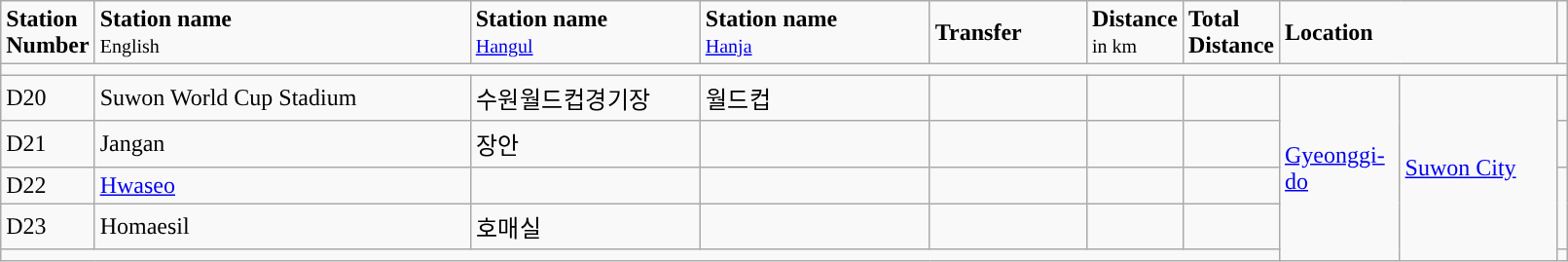<table class="wikitable">
<tr>
<td><div><strong>Station<br>Number</strong></div></td>
<td width="250"><div><strong>Station name</strong><br><small>English</small></div></td>
<td width="150"><div><strong>Station name</strong><br><small><a href='#'>Hangul</a></small></div></td>
<td width="150"><div><strong>Station name</strong><br><small><a href='#'>Hanja</a></small></div></td>
<td width="100"><div><strong>Transfer</strong></div></td>
<td><div><strong>Distance</strong><br><small>in km</small></div></td>
<td><div><strong>Total<br>Distance</strong></div></td>
<td colspan = "2"><div><strong>Location</strong></div></td>
</tr>
<tr style="background:#">
<td colspan = "10"></td>
</tr>
<tr>
<td><div>D20</div></td>
<td Suwon World Cup Stadium station>Suwon World Cup Stadium<br></td>
<td>수원월드컵경기장</td>
<td>월드컵</td>
<td></td>
<td></td>
<td></td>
<td width="75" rowspan="5"><div><a href='#'>Gyeonggi-do</a></div></td>
<td width="100" rowspan="5"><div><a href='#'>Suwon City</a></div></td>
</tr>
<tr>
<td><div>D21</div></td>
<td>Jangan</td>
<td>장안</td>
<td></td>
<td></td>
<td></td>
<td></td>
<td></td>
</tr>
<tr>
<td><div>D22</div></td>
<td><a href='#'>Hwaseo</a></td>
<td></td>
<td></td>
<td></td>
<td></td>
<td></td>
</tr>
<tr>
<td><div>D23</div></td>
<td Homaesil station>Homaesil<br></td>
<td>호매실</td>
<td></td>
<td></td>
<td></td>
<td></td>
</tr>
<tr style="background:#">
<td colspan = "10"></td>
</tr>
</table>
